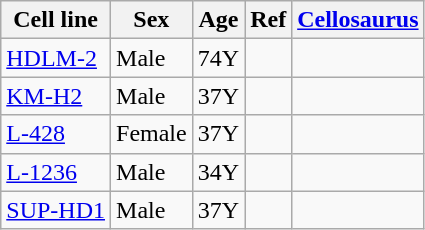<table class="wikitable sortable">
<tr>
<th>Cell line</th>
<th>Sex</th>
<th>Age</th>
<th>Ref</th>
<th><a href='#'>Cellosaurus</a></th>
</tr>
<tr>
<td><a href='#'>HDLM-2</a></td>
<td>Male</td>
<td>74Y</td>
<td></td>
<td></td>
</tr>
<tr>
<td><a href='#'>KM-H2</a></td>
<td>Male</td>
<td>37Y</td>
<td></td>
<td></td>
</tr>
<tr>
<td><a href='#'>L-428</a></td>
<td>Female</td>
<td>37Y</td>
<td></td>
<td></td>
</tr>
<tr>
<td><a href='#'>L-1236</a></td>
<td>Male</td>
<td>34Y</td>
<td></td>
<td></td>
</tr>
<tr>
<td><a href='#'>SUP-HD1</a></td>
<td>Male</td>
<td>37Y</td>
<td></td>
<td></td>
</tr>
</table>
